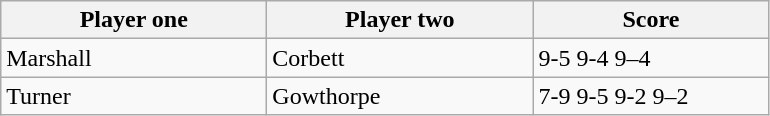<table class="wikitable">
<tr>
<th width=170>Player one</th>
<th width=170>Player two</th>
<th width=150>Score</th>
</tr>
<tr>
<td> Marshall</td>
<td> Corbett</td>
<td>9-5 9-4 9–4</td>
</tr>
<tr>
<td> Turner</td>
<td> Gowthorpe</td>
<td>7-9 9-5 9-2 9–2</td>
</tr>
</table>
